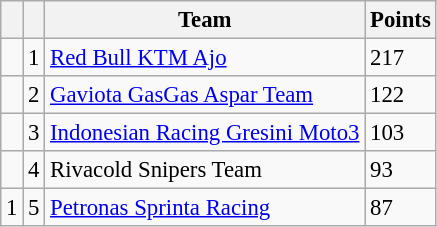<table class="wikitable" style="font-size: 95%;">
<tr>
<th></th>
<th></th>
<th>Team</th>
<th>Points</th>
</tr>
<tr>
<td></td>
<td align=center>1</td>
<td> <a href='#'>Red Bull KTM Ajo</a></td>
<td align=left>217</td>
</tr>
<tr>
<td></td>
<td align=center>2</td>
<td> <a href='#'>Gaviota GasGas Aspar Team</a></td>
<td align=left>122</td>
</tr>
<tr>
<td></td>
<td align=center>3</td>
<td> <a href='#'>Indonesian Racing Gresini Moto3</a></td>
<td align=left>103</td>
</tr>
<tr>
<td></td>
<td align=center>4</td>
<td> Rivacold Snipers Team</td>
<td align=left>93</td>
</tr>
<tr>
<td> 1</td>
<td align=center>5</td>
<td> <a href='#'>Petronas Sprinta Racing</a></td>
<td align=left>87</td>
</tr>
</table>
